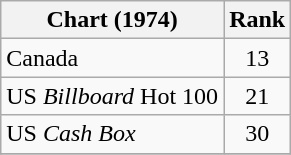<table class="wikitable">
<tr>
<th>Chart (1974)</th>
<th style="text-align:center;">Rank</th>
</tr>
<tr>
<td>Canada</td>
<td style="text-align:center;">13</td>
</tr>
<tr>
<td>US <em>Billboard</em> Hot 100</td>
<td style="text-align:center;">21</td>
</tr>
<tr>
<td>US <em>Cash Box</em></td>
<td style="text-align:center;">30</td>
</tr>
<tr>
</tr>
</table>
